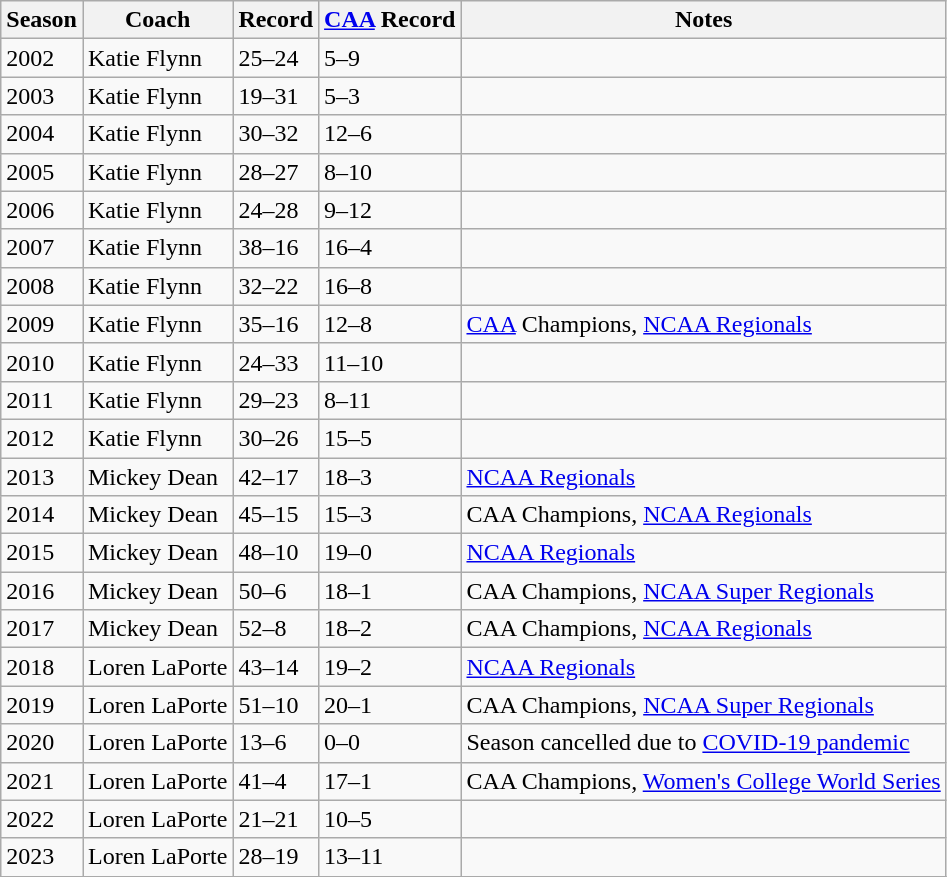<table class="wikitable">
<tr>
<th>Season</th>
<th>Coach</th>
<th>Record</th>
<th><a href='#'>CAA</a> Record</th>
<th>Notes</th>
</tr>
<tr>
<td>2002</td>
<td>Katie Flynn</td>
<td>25–24</td>
<td>5–9</td>
<td></td>
</tr>
<tr>
<td>2003</td>
<td>Katie Flynn</td>
<td>19–31</td>
<td>5–3</td>
<td></td>
</tr>
<tr>
<td>2004</td>
<td>Katie Flynn</td>
<td>30–32</td>
<td>12–6</td>
<td></td>
</tr>
<tr>
<td>2005</td>
<td>Katie Flynn</td>
<td>28–27</td>
<td>8–10</td>
<td></td>
</tr>
<tr>
<td>2006</td>
<td>Katie Flynn</td>
<td>24–28</td>
<td>9–12</td>
<td></td>
</tr>
<tr>
<td>2007</td>
<td>Katie Flynn</td>
<td>38–16</td>
<td>16–4</td>
<td></td>
</tr>
<tr>
<td>2008</td>
<td>Katie Flynn</td>
<td>32–22</td>
<td>16–8</td>
<td></td>
</tr>
<tr>
<td>2009</td>
<td>Katie Flynn</td>
<td>35–16</td>
<td>12–8</td>
<td><a href='#'>CAA</a> Champions, <a href='#'>NCAA Regionals</a></td>
</tr>
<tr>
<td>2010</td>
<td>Katie Flynn</td>
<td>24–33</td>
<td>11–10</td>
<td></td>
</tr>
<tr>
<td>2011</td>
<td>Katie Flynn</td>
<td>29–23</td>
<td>8–11</td>
<td></td>
</tr>
<tr>
<td>2012</td>
<td>Katie Flynn</td>
<td>30–26</td>
<td>15–5</td>
<td></td>
</tr>
<tr>
<td>2013</td>
<td>Mickey Dean</td>
<td>42–17</td>
<td>18–3</td>
<td><a href='#'>NCAA Regionals</a></td>
</tr>
<tr>
<td>2014</td>
<td>Mickey Dean</td>
<td>45–15</td>
<td>15–3</td>
<td>CAA Champions, <a href='#'>NCAA Regionals</a></td>
</tr>
<tr>
<td>2015</td>
<td>Mickey Dean</td>
<td>48–10</td>
<td>19–0</td>
<td><a href='#'>NCAA Regionals</a></td>
</tr>
<tr>
<td>2016</td>
<td>Mickey Dean</td>
<td>50–6</td>
<td>18–1</td>
<td>CAA Champions, <a href='#'>NCAA Super Regionals</a></td>
</tr>
<tr>
<td>2017</td>
<td>Mickey Dean</td>
<td>52–8</td>
<td>18–2</td>
<td>CAA Champions, <a href='#'>NCAA Regionals</a></td>
</tr>
<tr>
<td>2018</td>
<td>Loren LaPorte</td>
<td>43–14</td>
<td>19–2</td>
<td><a href='#'>NCAA Regionals</a></td>
</tr>
<tr>
<td>2019</td>
<td>Loren LaPorte</td>
<td>51–10</td>
<td>20–1</td>
<td>CAA Champions, <a href='#'>NCAA Super Regionals</a></td>
</tr>
<tr>
<td>2020</td>
<td>Loren LaPorte</td>
<td>13–6</td>
<td>0–0</td>
<td>Season cancelled due to <a href='#'>COVID-19 pandemic</a></td>
</tr>
<tr>
<td>2021</td>
<td>Loren LaPorte</td>
<td>41–4</td>
<td>17–1</td>
<td>CAA Champions, <a href='#'>Women's College World Series</a></td>
</tr>
<tr>
<td>2022</td>
<td>Loren LaPorte</td>
<td>21–21</td>
<td>10–5</td>
<td></td>
</tr>
<tr>
<td>2023</td>
<td>Loren LaPorte</td>
<td>28–19</td>
<td>13–11</td>
<td></td>
</tr>
<tr>
</tr>
</table>
